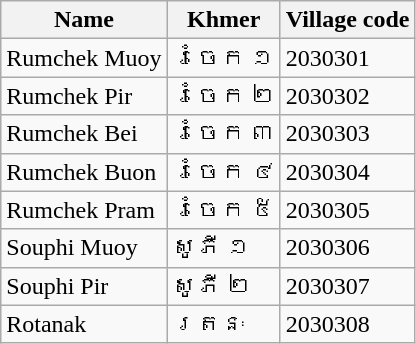<table class="wikitable sortable">
<tr>
<th>Name</th>
<th>Khmer</th>
<th>Village code</th>
</tr>
<tr>
<td>Rumchek Muoy</td>
<td>រំចេក ១</td>
<td>2030301</td>
</tr>
<tr>
<td>Rumchek Pir</td>
<td>រំចេក ២</td>
<td>2030302</td>
</tr>
<tr>
<td>Rumchek Bei</td>
<td>រំចេក ៣</td>
<td>2030303</td>
</tr>
<tr>
<td>Rumchek Buon</td>
<td>រំចេក ៤</td>
<td>2030304</td>
</tr>
<tr>
<td>Rumchek Pram</td>
<td>រំចេក ៥</td>
<td>2030305</td>
</tr>
<tr>
<td>Souphi Muoy</td>
<td>សូភី ១</td>
<td>2030306</td>
</tr>
<tr>
<td>Souphi Pir</td>
<td>សូភី ២</td>
<td>2030307</td>
</tr>
<tr>
<td>Rotanak</td>
<td>រតនៈ</td>
<td>2030308</td>
</tr>
</table>
